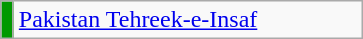<table class="wikitable">
<tr>
<td style="width:1px;; background:#090;"></td>
<td width="225"><a href='#'>Pakistan Tehreek-e-Insaf</a></td>
</tr>
</table>
